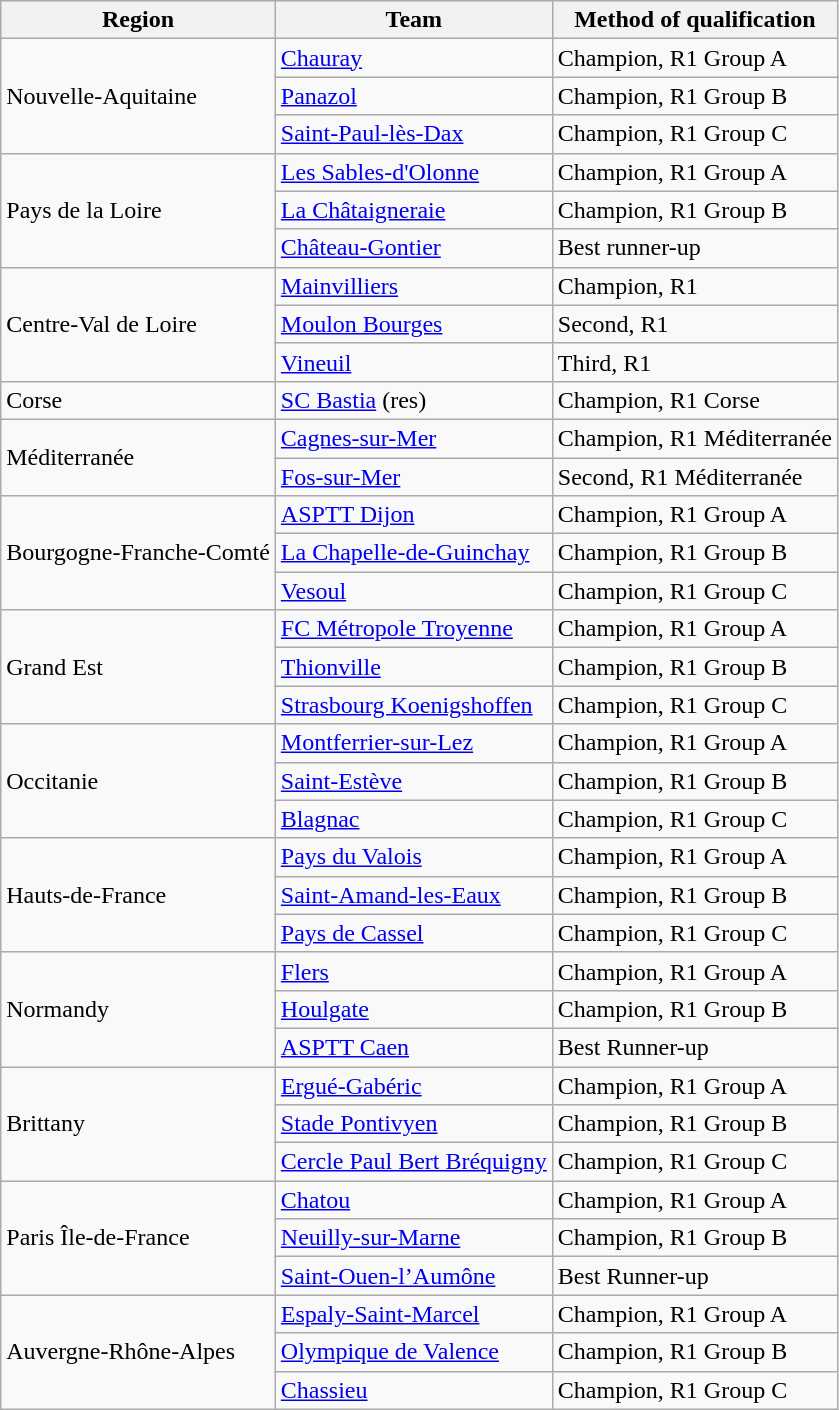<table class="wikitable">
<tr>
<th>Region</th>
<th>Team</th>
<th>Method of qualification</th>
</tr>
<tr>
<td rowspan=3>Nouvelle-Aquitaine</td>
<td><a href='#'>Chauray</a></td>
<td>Champion, R1 Group A</td>
</tr>
<tr>
<td><a href='#'>Panazol</a></td>
<td>Champion, R1 Group B</td>
</tr>
<tr>
<td><a href='#'>Saint-Paul-lès-Dax</a></td>
<td>Champion, R1 Group C</td>
</tr>
<tr>
<td rowspan=3>Pays de la Loire</td>
<td><a href='#'>Les Sables-d'Olonne</a></td>
<td>Champion, R1 Group A</td>
</tr>
<tr>
<td><a href='#'>La Châtaigneraie</a></td>
<td>Champion, R1 Group B</td>
</tr>
<tr>
<td><a href='#'>Château-Gontier</a></td>
<td>Best runner-up</td>
</tr>
<tr>
<td rowspan=3>Centre-Val de Loire</td>
<td><a href='#'>Mainvilliers</a></td>
<td>Champion, R1</td>
</tr>
<tr>
<td><a href='#'>Moulon Bourges</a></td>
<td>Second, R1</td>
</tr>
<tr>
<td><a href='#'>Vineuil</a></td>
<td>Third, R1</td>
</tr>
<tr>
<td>Corse</td>
<td><a href='#'>SC Bastia</a> (res)</td>
<td>Champion, R1 Corse</td>
</tr>
<tr>
<td rowspan=2>Méditerranée</td>
<td><a href='#'>Cagnes-sur-Mer</a></td>
<td>Champion, R1 Méditerranée</td>
</tr>
<tr>
<td><a href='#'>Fos-sur-Mer</a></td>
<td>Second, R1 Méditerranée</td>
</tr>
<tr>
<td rowspan=3>Bourgogne-Franche-Comté</td>
<td><a href='#'>ASPTT Dijon</a></td>
<td>Champion, R1 Group A</td>
</tr>
<tr>
<td><a href='#'>La Chapelle-de-Guinchay</a></td>
<td>Champion, R1 Group B</td>
</tr>
<tr>
<td><a href='#'>Vesoul</a></td>
<td>Champion, R1 Group C</td>
</tr>
<tr>
<td rowspan=3>Grand Est</td>
<td><a href='#'>FC Métropole Troyenne</a></td>
<td>Champion, R1 Group A</td>
</tr>
<tr>
<td><a href='#'>Thionville</a></td>
<td>Champion, R1 Group B</td>
</tr>
<tr>
<td><a href='#'>Strasbourg Koenigshoffen</a></td>
<td>Champion, R1 Group C</td>
</tr>
<tr>
<td rowspan=3>Occitanie</td>
<td><a href='#'>Montferrier-sur-Lez</a></td>
<td>Champion, R1 Group A</td>
</tr>
<tr>
<td><a href='#'>Saint-Estève</a></td>
<td>Champion, R1 Group B</td>
</tr>
<tr>
<td><a href='#'>Blagnac</a></td>
<td>Champion, R1 Group C</td>
</tr>
<tr>
<td rowspan=3>Hauts-de-France</td>
<td><a href='#'>Pays du Valois</a></td>
<td>Champion, R1 Group A</td>
</tr>
<tr>
<td><a href='#'>Saint-Amand-les-Eaux</a></td>
<td>Champion, R1 Group B</td>
</tr>
<tr>
<td><a href='#'>Pays de Cassel</a></td>
<td>Champion, R1 Group C</td>
</tr>
<tr>
<td rowspan=3>Normandy</td>
<td><a href='#'>Flers</a></td>
<td>Champion, R1 Group A</td>
</tr>
<tr>
<td><a href='#'>Houlgate</a></td>
<td>Champion, R1 Group B</td>
</tr>
<tr>
<td><a href='#'>ASPTT Caen</a></td>
<td>Best Runner-up</td>
</tr>
<tr>
<td rowspan=3>Brittany</td>
<td><a href='#'>Ergué-Gabéric</a></td>
<td>Champion, R1 Group A</td>
</tr>
<tr>
<td><a href='#'>Stade Pontivyen</a></td>
<td>Champion, R1 Group B</td>
</tr>
<tr>
<td><a href='#'>Cercle Paul Bert Bréquigny</a></td>
<td>Champion, R1 Group C</td>
</tr>
<tr>
<td rowspan=3>Paris Île-de-France</td>
<td><a href='#'>Chatou</a></td>
<td>Champion, R1 Group A</td>
</tr>
<tr>
<td><a href='#'>Neuilly-sur-Marne</a></td>
<td>Champion, R1 Group B</td>
</tr>
<tr>
<td><a href='#'>Saint-Ouen-l’Aumône</a></td>
<td>Best Runner-up</td>
</tr>
<tr>
<td rowspan=3>Auvergne-Rhône-Alpes</td>
<td><a href='#'>Espaly-Saint-Marcel</a></td>
<td>Champion, R1 Group A</td>
</tr>
<tr>
<td><a href='#'>Olympique de Valence</a></td>
<td>Champion, R1 Group B</td>
</tr>
<tr>
<td><a href='#'>Chassieu</a></td>
<td>Champion, R1 Group C</td>
</tr>
</table>
